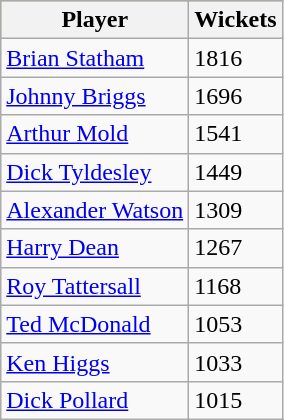<table class="wikitable">
<tr bgcolor=#bdb76b>
<th>Player</th>
<th>Wickets</th>
</tr>
<tr>
<td><a href='#'>Brian Statham</a></td>
<td>1816</td>
</tr>
<tr>
<td><a href='#'>Johnny Briggs</a></td>
<td>1696</td>
</tr>
<tr>
<td><a href='#'>Arthur Mold</a></td>
<td>1541</td>
</tr>
<tr>
<td><a href='#'>Dick Tyldesley</a></td>
<td>1449</td>
</tr>
<tr>
<td><a href='#'>Alexander Watson</a></td>
<td>1309</td>
</tr>
<tr>
<td><a href='#'>Harry Dean</a></td>
<td>1267</td>
</tr>
<tr>
<td><a href='#'>Roy Tattersall</a></td>
<td>1168</td>
</tr>
<tr>
<td><a href='#'>Ted McDonald</a></td>
<td>1053</td>
</tr>
<tr>
<td><a href='#'>Ken Higgs</a></td>
<td>1033</td>
</tr>
<tr>
<td><a href='#'>Dick Pollard</a></td>
<td>1015</td>
</tr>
</table>
